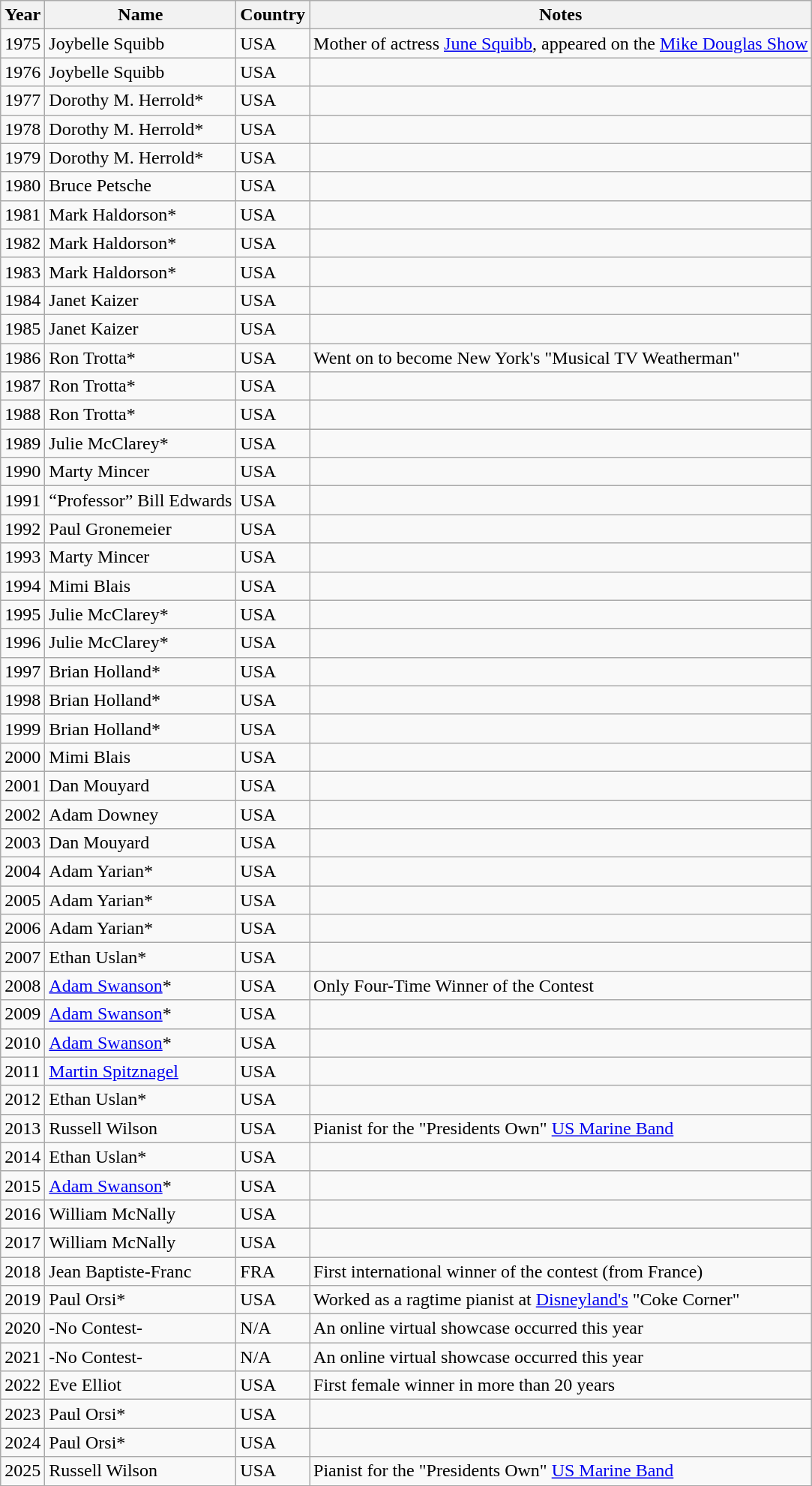<table class="wikitable">
<tr>
<th>Year</th>
<th>Name</th>
<th>Country</th>
<th>Notes</th>
</tr>
<tr>
<td>1975</td>
<td>Joybelle Squibb</td>
<td>USA</td>
<td>Mother of actress <a href='#'>June Squibb</a>, appeared on the <a href='#'>Mike Douglas Show</a></td>
</tr>
<tr>
<td>1976</td>
<td>Joybelle Squibb</td>
<td>USA</td>
<td></td>
</tr>
<tr>
<td>1977</td>
<td>Dorothy M. Herrold*</td>
<td>USA</td>
<td></td>
</tr>
<tr>
<td>1978</td>
<td>Dorothy M. Herrold*</td>
<td>USA</td>
<td></td>
</tr>
<tr>
<td>1979</td>
<td>Dorothy M. Herrold*</td>
<td>USA</td>
<td></td>
</tr>
<tr>
<td>1980</td>
<td>Bruce Petsche</td>
<td>USA</td>
<td></td>
</tr>
<tr>
<td>1981</td>
<td>Mark Haldorson*</td>
<td>USA</td>
<td></td>
</tr>
<tr>
<td>1982</td>
<td>Mark Haldorson*</td>
<td>USA</td>
<td></td>
</tr>
<tr>
<td>1983</td>
<td>Mark Haldorson*</td>
<td>USA</td>
<td></td>
</tr>
<tr>
<td>1984</td>
<td>Janet Kaizer</td>
<td>USA</td>
<td></td>
</tr>
<tr>
<td>1985</td>
<td>Janet Kaizer</td>
<td>USA</td>
<td></td>
</tr>
<tr>
<td>1986</td>
<td>Ron Trotta*</td>
<td>USA</td>
<td>Went on to become New York's "Musical TV Weatherman"</td>
</tr>
<tr>
<td>1987</td>
<td>Ron Trotta*</td>
<td>USA</td>
<td></td>
</tr>
<tr>
<td>1988</td>
<td>Ron Trotta*</td>
<td>USA</td>
<td></td>
</tr>
<tr>
<td>1989</td>
<td>Julie McClarey*</td>
<td>USA</td>
<td></td>
</tr>
<tr>
<td>1990</td>
<td>Marty Mincer</td>
<td>USA</td>
<td></td>
</tr>
<tr>
<td>1991</td>
<td>“Professor” Bill Edwards</td>
<td>USA</td>
<td></td>
</tr>
<tr>
<td>1992</td>
<td>Paul Gronemeier</td>
<td>USA</td>
<td></td>
</tr>
<tr>
<td>1993</td>
<td>Marty Mincer</td>
<td>USA</td>
<td></td>
</tr>
<tr>
<td>1994</td>
<td>Mimi Blais</td>
<td>USA</td>
<td></td>
</tr>
<tr>
<td>1995</td>
<td>Julie McClarey*</td>
<td>USA</td>
<td></td>
</tr>
<tr>
<td>1996</td>
<td>Julie McClarey*</td>
<td>USA</td>
<td></td>
</tr>
<tr>
<td>1997</td>
<td>Brian Holland*</td>
<td>USA</td>
<td></td>
</tr>
<tr>
<td>1998</td>
<td>Brian Holland*</td>
<td>USA</td>
<td></td>
</tr>
<tr>
<td>1999</td>
<td>Brian Holland*</td>
<td>USA</td>
<td></td>
</tr>
<tr>
<td>2000</td>
<td>Mimi Blais</td>
<td>USA</td>
<td></td>
</tr>
<tr>
<td>2001</td>
<td>Dan Mouyard</td>
<td>USA</td>
<td></td>
</tr>
<tr>
<td>2002</td>
<td>Adam Downey</td>
<td>USA</td>
<td></td>
</tr>
<tr>
<td>2003</td>
<td>Dan Mouyard</td>
<td>USA</td>
<td></td>
</tr>
<tr>
<td>2004</td>
<td>Adam Yarian*</td>
<td>USA</td>
<td></td>
</tr>
<tr>
<td>2005</td>
<td>Adam Yarian*</td>
<td>USA</td>
<td></td>
</tr>
<tr>
<td>2006</td>
<td>Adam Yarian*</td>
<td>USA</td>
<td></td>
</tr>
<tr>
<td>2007</td>
<td>Ethan Uslan*</td>
<td>USA</td>
<td></td>
</tr>
<tr>
<td>2008</td>
<td><a href='#'>Adam Swanson</a>*</td>
<td>USA</td>
<td>Only Four-Time Winner of the Contest</td>
</tr>
<tr>
<td>2009</td>
<td><a href='#'>Adam Swanson</a>*</td>
<td>USA</td>
<td></td>
</tr>
<tr>
<td>2010</td>
<td><a href='#'>Adam Swanson</a>*</td>
<td>USA</td>
<td></td>
</tr>
<tr>
<td>2011</td>
<td><a href='#'>Martin Spitznagel</a></td>
<td>USA</td>
<td></td>
</tr>
<tr>
<td>2012</td>
<td>Ethan Uslan*</td>
<td>USA</td>
<td></td>
</tr>
<tr>
<td>2013</td>
<td>Russell Wilson</td>
<td>USA</td>
<td>Pianist for the "Presidents Own" <a href='#'>US Marine Band</a></td>
</tr>
<tr>
<td>2014</td>
<td>Ethan Uslan*</td>
<td>USA</td>
<td></td>
</tr>
<tr>
<td>2015</td>
<td><a href='#'>Adam Swanson</a>*</td>
<td>USA</td>
<td></td>
</tr>
<tr>
<td>2016</td>
<td>William McNally</td>
<td>USA</td>
<td></td>
</tr>
<tr>
<td>2017</td>
<td>William McNally</td>
<td>USA</td>
<td></td>
</tr>
<tr>
<td>2018</td>
<td>Jean Baptiste-Franc</td>
<td>FRA</td>
<td>First international winner of the contest (from France)</td>
</tr>
<tr>
<td>2019</td>
<td>Paul Orsi*</td>
<td>USA</td>
<td>Worked as a ragtime pianist at <a href='#'>Disneyland's</a> "Coke Corner"</td>
</tr>
<tr>
<td>2020</td>
<td>-No Contest-</td>
<td>N/A</td>
<td>An online virtual showcase occurred this year</td>
</tr>
<tr>
<td>2021</td>
<td>-No Contest-</td>
<td>N/A</td>
<td>An online virtual showcase occurred this year</td>
</tr>
<tr>
<td>2022</td>
<td>Eve Elliot</td>
<td>USA</td>
<td>First female winner in more than 20 years</td>
</tr>
<tr>
<td>2023</td>
<td>Paul Orsi*</td>
<td>USA</td>
<td></td>
</tr>
<tr>
<td>2024</td>
<td>Paul Orsi*</td>
<td>USA</td>
<td></td>
</tr>
<tr>
<td>2025</td>
<td>Russell Wilson</td>
<td>USA</td>
<td>Pianist for the "Presidents Own" <a href='#'>US Marine Band</a></td>
</tr>
</table>
